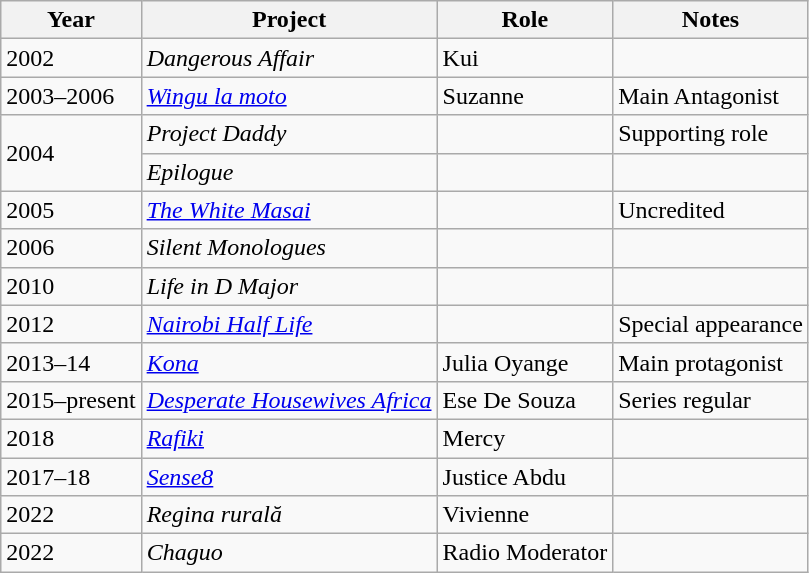<table class="wikitable sortable">
<tr>
<th>Year</th>
<th>Project</th>
<th>Role</th>
<th>Notes</th>
</tr>
<tr>
<td>2002</td>
<td><em>Dangerous Affair</em></td>
<td>Kui</td>
<td></td>
</tr>
<tr>
<td>2003–2006</td>
<td><em><a href='#'>Wingu la moto</a></em></td>
<td>Suzanne</td>
<td>Main Antagonist</td>
</tr>
<tr>
<td rowspan=2>2004</td>
<td><em>Project Daddy</em></td>
<td></td>
<td>Supporting role</td>
</tr>
<tr>
<td><em>Epilogue</em></td>
<td></td>
<td></td>
</tr>
<tr>
<td>2005</td>
<td><em><a href='#'>The White Masai</a></em></td>
<td></td>
<td>Uncredited</td>
</tr>
<tr>
<td>2006</td>
<td><em>Silent Monologues</em></td>
<td></td>
<td></td>
</tr>
<tr>
<td>2010</td>
<td><em>Life in D Major</em></td>
<td></td>
<td></td>
</tr>
<tr>
<td>2012</td>
<td><em><a href='#'>Nairobi Half Life</a></em></td>
<td></td>
<td>Special appearance</td>
</tr>
<tr>
<td>2013–14</td>
<td><em><a href='#'>Kona</a></em></td>
<td>Julia Oyange</td>
<td>Main protagonist</td>
</tr>
<tr>
<td>2015–present</td>
<td><em><a href='#'>Desperate Housewives Africa</a></em></td>
<td>Ese De Souza</td>
<td>Series  regular</td>
</tr>
<tr>
<td>2018</td>
<td><em><a href='#'>Rafiki</a></em></td>
<td>Mercy</td>
<td></td>
</tr>
<tr>
<td>2017–18</td>
<td><em><a href='#'>Sense8</a></em></td>
<td>Justice Abdu</td>
<td></td>
</tr>
<tr>
<td>2022</td>
<td><em>Regina rurală</em></td>
<td>Vivienne</td>
<td></td>
</tr>
<tr>
<td>2022</td>
<td><em>Chaguo</em></td>
<td>Radio Moderator</td>
<td></td>
</tr>
</table>
